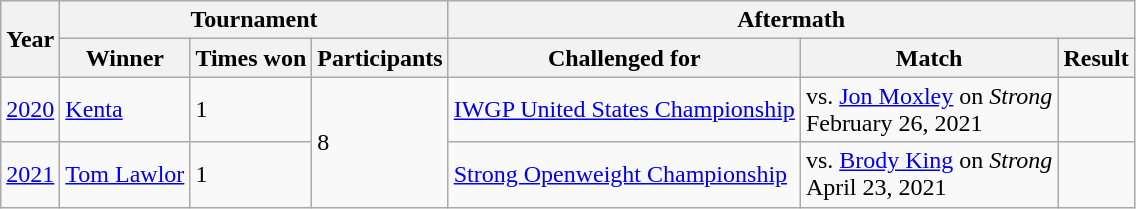<table class="wikitable sortable">
<tr>
<th rowspan="2">Year</th>
<th colspan="3">Tournament</th>
<th colspan="3">Aftermath</th>
</tr>
<tr>
<th>Winner</th>
<th>Times won</th>
<th>Participants</th>
<th>Challenged for</th>
<th>Match</th>
<th>Result</th>
</tr>
<tr>
<td><a href='#'>2020</a></td>
<td><a href='#'>Kenta</a></td>
<td>1</td>
<td rowspan="2">8</td>
<td><a href='#'>IWGP United States Championship</a></td>
<td>vs. <a href='#'>Jon Moxley</a> on <em>Strong</em><br>February 26, 2021</td>
<td></td>
</tr>
<tr>
<td><a href='#'>2021</a></td>
<td><a href='#'>Tom Lawlor</a></td>
<td>1</td>
<td><a href='#'>Strong Openweight Championship</a></td>
<td>vs. <a href='#'>Brody King</a> on <em>Strong</em><br>April 23, 2021</td>
<td></td>
</tr>
</table>
